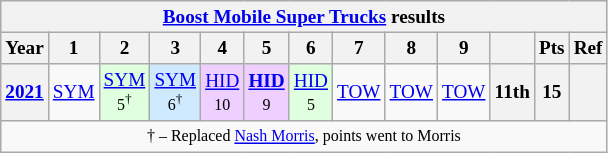<table class="wikitable" style="text-align:center; font-size:80%">
<tr>
<th colspan=45><a href='#'>Boost Mobile Super Trucks</a> results</th>
</tr>
<tr>
<th>Year</th>
<th>1</th>
<th>2</th>
<th>3</th>
<th>4</th>
<th>5</th>
<th>6</th>
<th>7</th>
<th>8</th>
<th>9</th>
<th></th>
<th>Pts</th>
<th>Ref</th>
</tr>
<tr>
<th><a href='#'>2021</a></th>
<td><a href='#'>SYM</a></td>
<td style="background:#DFFFDF;"><a href='#'>SYM</a><br><small>5<sup>†</sup></small></td>
<td style="background:#CFEAFF;"><a href='#'>SYM</a><br><small>6<sup>†</sup></small></td>
<td style="background:#EFCFFF;"><a href='#'>HID</a><br><small>10</small></td>
<td style="background:#EFCFFF;"><strong><a href='#'>HID</a></strong><br><small>9</small></td>
<td style="background:#DFFFDF;"><a href='#'>HID</a><br><small>5</small></td>
<td><a href='#'>TOW</a></td>
<td><a href='#'>TOW</a></td>
<td><a href='#'>TOW</a></td>
<th>11th</th>
<th>15</th>
<th></th>
</tr>
<tr>
<td colspan=45><small>† – Replaced <a href='#'>Nash Morris</a>, points went to Morris</small></td>
</tr>
</table>
